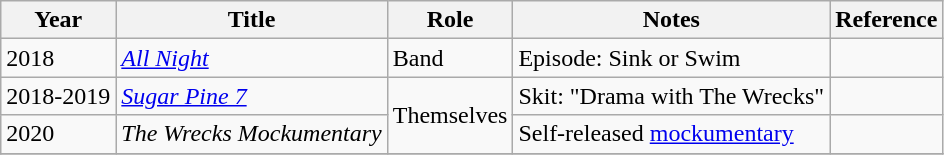<table class="wikitable">
<tr>
<th>Year</th>
<th>Title</th>
<th>Role</th>
<th>Notes</th>
<th>Reference</th>
</tr>
<tr>
<td>2018</td>
<td><em><a href='#'>All Night</a></em></td>
<td>Band</td>
<td>Episode: Sink or Swim</td>
<td></td>
</tr>
<tr>
<td>2018-2019</td>
<td><em><a href='#'>Sugar Pine 7</a></em></td>
<td rowspan="2">Themselves</td>
<td>Skit: "Drama with The Wrecks"</td>
<td></td>
</tr>
<tr>
<td>2020</td>
<td><em>The Wrecks Mockumentary</em></td>
<td>Self-released <a href='#'>mockumentary</a></td>
<td></td>
</tr>
<tr>
</tr>
</table>
